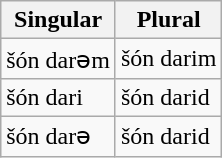<table class="wikitable">
<tr>
<th>Singular</th>
<th>Plural</th>
</tr>
<tr>
<td>šón darəm</td>
<td>šón darim</td>
</tr>
<tr>
<td>šón dari</td>
<td>šón darid</td>
</tr>
<tr>
<td>šón darə</td>
<td>šón darid</td>
</tr>
</table>
